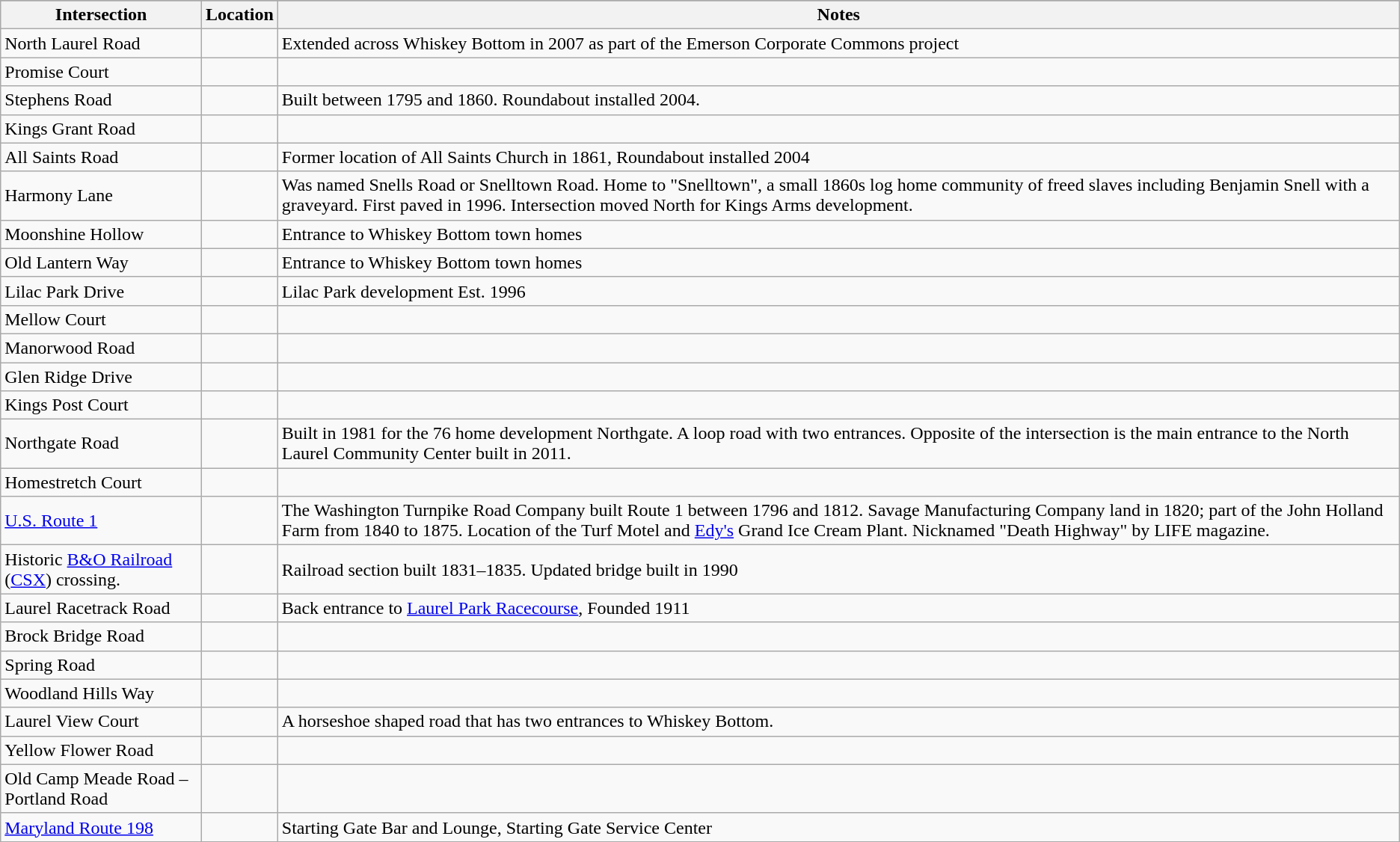<table class="wikitable">
<tr style="background-color:#DDDDDD;text-align:center;">
</tr>
<tr>
<th>Intersection</th>
<th>Location</th>
<th>Notes</th>
</tr>
<tr>
<td>North Laurel Road</td>
<td></td>
<td>Extended across Whiskey Bottom in 2007 as part of the Emerson Corporate Commons project</td>
</tr>
<tr>
<td>Promise Court</td>
<td></td>
<td></td>
</tr>
<tr>
<td>Stephens Road</td>
<td></td>
<td>Built between 1795 and 1860. Roundabout installed 2004.</td>
</tr>
<tr>
<td>Kings Grant Road</td>
<td></td>
<td></td>
</tr>
<tr>
<td>All Saints Road</td>
<td></td>
<td>Former location of All Saints Church in 1861, Roundabout installed 2004</td>
</tr>
<tr>
<td>Harmony Lane</td>
<td></td>
<td>Was named Snells Road or Snelltown Road. Home to "Snelltown", a small 1860s log home community of freed slaves including Benjamin Snell with a graveyard. First paved in 1996. Intersection moved North for Kings Arms development.</td>
</tr>
<tr>
<td>Moonshine Hollow</td>
<td></td>
<td>Entrance to Whiskey Bottom town homes</td>
</tr>
<tr>
<td>Old Lantern Way</td>
<td></td>
<td>Entrance to Whiskey Bottom town homes</td>
</tr>
<tr>
<td>Lilac Park Drive</td>
<td></td>
<td>Lilac Park development Est. 1996</td>
</tr>
<tr>
<td>Mellow Court</td>
<td></td>
<td></td>
</tr>
<tr>
<td>Manorwood Road</td>
<td></td>
<td></td>
</tr>
<tr>
<td>Glen Ridge Drive</td>
<td></td>
<td></td>
</tr>
<tr>
<td>Kings Post Court</td>
<td></td>
<td></td>
</tr>
<tr>
<td>Northgate Road</td>
<td></td>
<td>Built in 1981 for the 76 home development Northgate. A loop road with two entrances. Opposite of the intersection is the main entrance to the North Laurel Community Center built in 2011.</td>
</tr>
<tr>
<td>Homestretch Court</td>
<td></td>
<td></td>
</tr>
<tr>
<td> <a href='#'>U.S. Route 1</a></td>
<td></td>
<td>The Washington Turnpike Road Company built Route 1 between 1796 and 1812. Savage Manufacturing Company land in 1820; part of the John Holland Farm from 1840 to 1875. Location of the Turf Motel and <a href='#'>Edy's</a> Grand Ice Cream Plant. Nicknamed "Death Highway" by LIFE magazine.</td>
</tr>
<tr>
<td> Historic <a href='#'>B&O Railroad</a> (<a href='#'>CSX</a>) crossing.</td>
<td></td>
<td>Railroad section built 1831–1835. Updated bridge built in 1990</td>
</tr>
<tr>
<td>Laurel Racetrack Road</td>
<td></td>
<td>Back entrance to <a href='#'>Laurel Park Racecourse</a>, Founded 1911</td>
</tr>
<tr>
<td>Brock Bridge Road</td>
<td></td>
<td></td>
</tr>
<tr>
<td>Spring Road</td>
<td></td>
<td></td>
</tr>
<tr>
<td>Woodland Hills Way</td>
<td></td>
<td></td>
</tr>
<tr>
<td>Laurel View Court</td>
<td></td>
<td>A horseshoe shaped road that has two entrances to Whiskey Bottom.</td>
</tr>
<tr>
<td>Yellow Flower Road</td>
<td></td>
<td></td>
</tr>
<tr>
<td>Old Camp Meade Road – Portland Road</td>
<td></td>
<td></td>
</tr>
<tr>
<td> <a href='#'>Maryland Route 198</a></td>
<td></td>
<td>Starting Gate Bar and Lounge, Starting Gate Service Center</td>
</tr>
</table>
